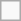<table class="infobox">
<tr>
<td></td>
</tr>
</table>
